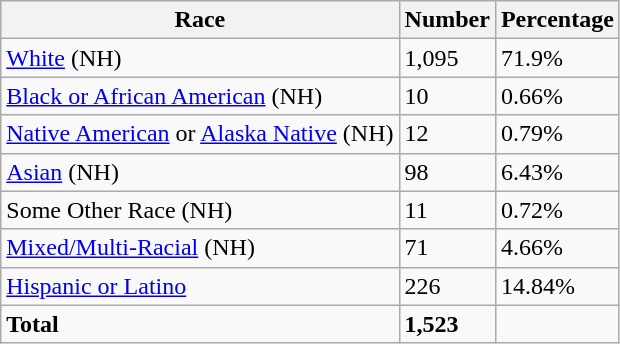<table class="wikitable">
<tr>
<th>Race</th>
<th>Number</th>
<th>Percentage</th>
</tr>
<tr>
<td><a href='#'>White</a> (NH)</td>
<td>1,095</td>
<td>71.9%</td>
</tr>
<tr>
<td><a href='#'>Black or African American</a> (NH)</td>
<td>10</td>
<td>0.66%</td>
</tr>
<tr>
<td><a href='#'>Native American</a> or <a href='#'>Alaska Native</a> (NH)</td>
<td>12</td>
<td>0.79%</td>
</tr>
<tr>
<td><a href='#'>Asian</a> (NH)</td>
<td>98</td>
<td>6.43%</td>
</tr>
<tr>
<td>Some Other Race (NH)</td>
<td>11</td>
<td>0.72%</td>
</tr>
<tr>
<td><a href='#'>Mixed/Multi-Racial</a> (NH)</td>
<td>71</td>
<td>4.66%</td>
</tr>
<tr>
<td><a href='#'>Hispanic or Latino</a></td>
<td>226</td>
<td>14.84%</td>
</tr>
<tr>
<td><strong>Total</strong></td>
<td><strong>1,523</strong></td>
<td></td>
</tr>
</table>
